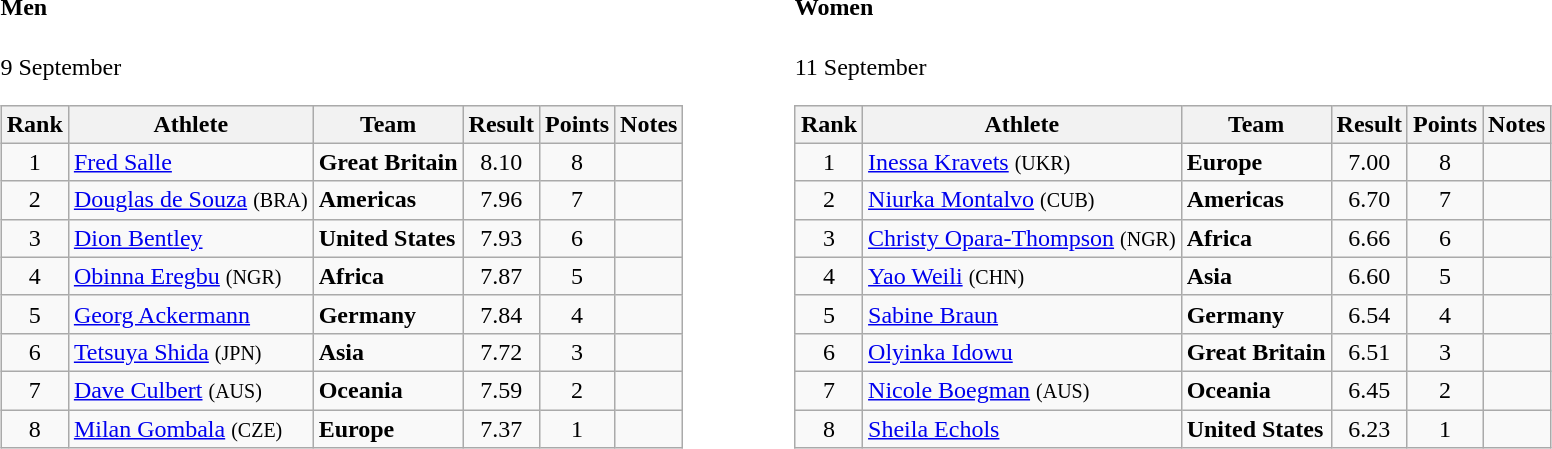<table>
<tr>
<td valign="top"><br><h4>Men</h4>9 September<table class="wikitable" style="text-align:center">
<tr>
<th>Rank</th>
<th>Athlete</th>
<th>Team</th>
<th>Result</th>
<th>Points</th>
<th>Notes</th>
</tr>
<tr>
<td>1</td>
<td align="left"><a href='#'>Fred Salle</a></td>
<td align=left><strong>Great Britain</strong></td>
<td>8.10</td>
<td>8</td>
<td></td>
</tr>
<tr>
<td>2</td>
<td align="left"><a href='#'>Douglas de Souza</a> <small>(BRA)</small></td>
<td align=left><strong>Americas</strong></td>
<td>7.96</td>
<td>7</td>
<td></td>
</tr>
<tr>
<td>3</td>
<td align="left"><a href='#'>Dion Bentley</a></td>
<td align=left><strong>United States</strong></td>
<td>7.93</td>
<td>6</td>
<td></td>
</tr>
<tr>
<td>4</td>
<td align="left"><a href='#'>Obinna Eregbu</a> <small>(NGR)</small></td>
<td align=left><strong>Africa</strong></td>
<td>7.87</td>
<td>5</td>
<td></td>
</tr>
<tr>
<td>5</td>
<td align="left"><a href='#'>Georg Ackermann</a></td>
<td align=left><strong>Germany</strong></td>
<td>7.84</td>
<td>4</td>
<td></td>
</tr>
<tr>
<td>6</td>
<td align="left"><a href='#'>Tetsuya Shida</a> <small>(JPN)</small></td>
<td align=left><strong>Asia</strong></td>
<td>7.72</td>
<td>3</td>
<td></td>
</tr>
<tr>
<td>7</td>
<td align="left"><a href='#'>Dave Culbert</a> <small>(AUS)</small></td>
<td align=left><strong>Oceania</strong></td>
<td>7.59</td>
<td>2</td>
<td></td>
</tr>
<tr>
<td>8</td>
<td align="left"><a href='#'>Milan Gombala</a> <small>(CZE)</small></td>
<td align=left><strong>Europe</strong></td>
<td>7.37</td>
<td>1</td>
<td></td>
</tr>
</table>
</td>
<td width="50"> </td>
<td valign="top"><br><h4>Women</h4>11 September<table class="wikitable" style="text-align:center">
<tr>
<th>Rank</th>
<th>Athlete</th>
<th>Team</th>
<th>Result</th>
<th>Points</th>
<th>Notes</th>
</tr>
<tr>
<td>1</td>
<td align="left"><a href='#'>Inessa Kravets</a> <small>(UKR)</small></td>
<td align=left><strong>Europe</strong></td>
<td>7.00</td>
<td>8</td>
<td></td>
</tr>
<tr>
<td>2</td>
<td align="left"><a href='#'>Niurka Montalvo</a> <small>(CUB)</small></td>
<td align=left><strong>Americas</strong></td>
<td>6.70</td>
<td>7</td>
<td></td>
</tr>
<tr>
<td>3</td>
<td align="left"><a href='#'>Christy Opara-Thompson</a> <small>(NGR)</small></td>
<td align=left><strong>Africa</strong></td>
<td>6.66</td>
<td>6</td>
<td></td>
</tr>
<tr>
<td>4</td>
<td align="left"><a href='#'>Yao Weili</a> <small>(CHN)</small></td>
<td align=left><strong>Asia</strong></td>
<td>6.60</td>
<td>5</td>
<td></td>
</tr>
<tr>
<td>5</td>
<td align="left"><a href='#'>Sabine Braun</a></td>
<td align=left><strong>Germany</strong></td>
<td>6.54</td>
<td>4</td>
<td></td>
</tr>
<tr>
<td>6</td>
<td align="left"><a href='#'>Olyinka Idowu</a></td>
<td align=left><strong>Great Britain</strong></td>
<td>6.51</td>
<td>3</td>
<td></td>
</tr>
<tr>
<td>7</td>
<td align="left"><a href='#'>Nicole Boegman</a> <small>(AUS)</small></td>
<td align=left><strong>Oceania</strong></td>
<td>6.45</td>
<td>2</td>
<td></td>
</tr>
<tr>
<td>8</td>
<td align="left"><a href='#'>Sheila Echols</a></td>
<td align=left><strong>United States</strong></td>
<td>6.23</td>
<td>1</td>
<td></td>
</tr>
</table>
</td>
</tr>
</table>
